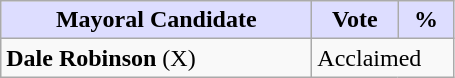<table class="wikitable">
<tr>
<th style="background:#ddf; width:200px;">Mayoral Candidate</th>
<th style="background:#ddf; width:50px;">Vote</th>
<th style="background:#ddf; width:30px;">%</th>
</tr>
<tr>
<td><strong>Dale Robinson</strong> (X)</td>
<td colspan="2">Acclaimed</td>
</tr>
</table>
